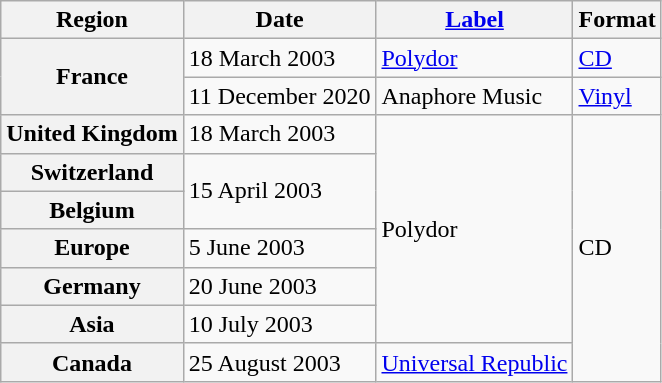<table class="wikitable plainrowheaders">
<tr>
<th scope="col">Region</th>
<th scope="col">Date</th>
<th scope="col"><a href='#'>Label</a></th>
<th scope="col">Format</th>
</tr>
<tr>
<th scope="row" rowspan="2">France</th>
<td>18 March 2003</td>
<td><a href='#'>Polydor</a></td>
<td><a href='#'>CD</a></td>
</tr>
<tr>
<td>11 December 2020</td>
<td>Anaphore Music</td>
<td><a href='#'>Vinyl</a></td>
</tr>
<tr>
<th scope="row">United Kingdom</th>
<td>18 March 2003</td>
<td rowspan="6">Polydor</td>
<td rowspan="7">CD</td>
</tr>
<tr>
<th scope="row">Switzerland</th>
<td rowspan="2">15 April 2003</td>
</tr>
<tr>
<th scope="row">Belgium</th>
</tr>
<tr>
<th scope="row">Europe</th>
<td>5 June 2003</td>
</tr>
<tr>
<th scope="row">Germany</th>
<td>20 June 2003</td>
</tr>
<tr>
<th scope="row">Asia</th>
<td>10 July 2003</td>
</tr>
<tr>
<th scope="row">Canada</th>
<td>25 August 2003</td>
<td><a href='#'>Universal Republic</a></td>
</tr>
</table>
